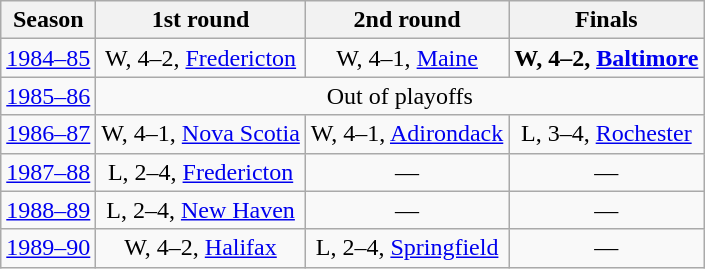<table class="wikitable" style="text-align:center">
<tr>
<th>Season</th>
<th>1st round</th>
<th>2nd round</th>
<th>Finals</th>
</tr>
<tr>
<td><a href='#'>1984–85</a></td>
<td>W, 4–2, <a href='#'>Fredericton</a></td>
<td>W, 4–1, <a href='#'>Maine</a></td>
<td><strong>W, 4–2, <a href='#'>Baltimore</a></strong></td>
</tr>
<tr>
<td><a href='#'>1985–86</a></td>
<td colspan="3">Out of playoffs</td>
</tr>
<tr>
<td><a href='#'>1986–87</a></td>
<td>W, 4–1, <a href='#'>Nova Scotia</a></td>
<td>W, 4–1, <a href='#'>Adirondack</a></td>
<td>L, 3–4, <a href='#'>Rochester</a></td>
</tr>
<tr>
<td><a href='#'>1987–88</a></td>
<td>L, 2–4, <a href='#'>Fredericton</a></td>
<td>—</td>
<td>—</td>
</tr>
<tr>
<td><a href='#'>1988–89</a></td>
<td>L, 2–4, <a href='#'>New Haven</a></td>
<td>—</td>
<td>—</td>
</tr>
<tr>
<td><a href='#'>1989–90</a></td>
<td>W, 4–2, <a href='#'>Halifax</a></td>
<td>L, 2–4, <a href='#'>Springfield</a></td>
<td>—</td>
</tr>
</table>
